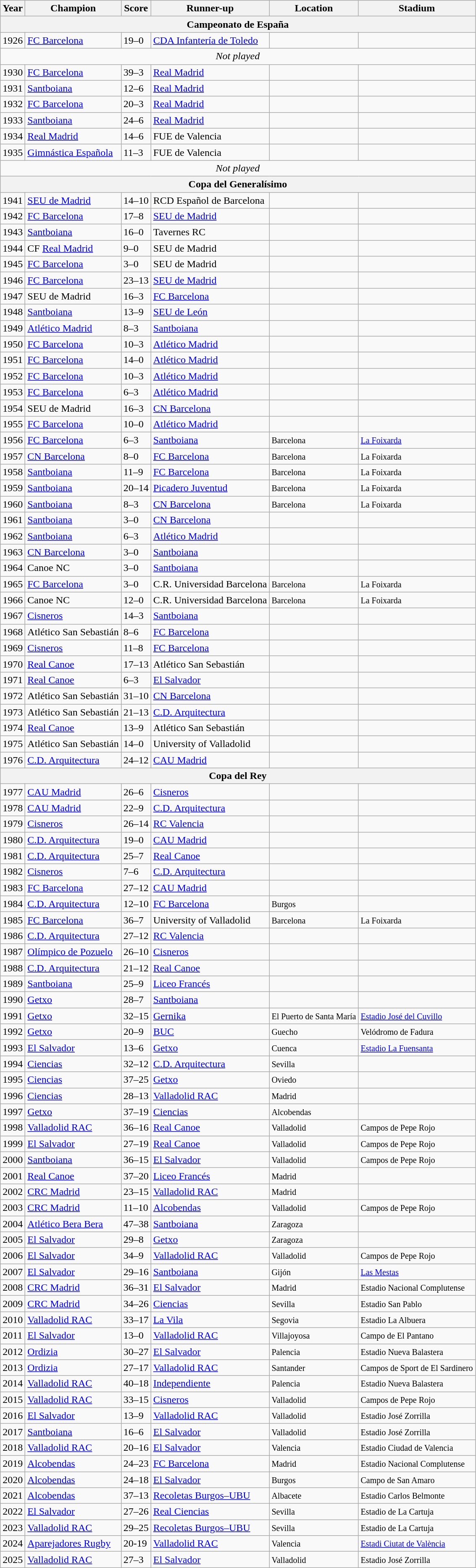<table class="wikitable">
<tr>
<th>Year</th>
<th>Champion</th>
<th>Score</th>
<th>Runner-up</th>
<th>Location</th>
<th>Stadium</th>
</tr>
<tr>
<th colspan="6"><strong>Campeonato de España</strong></th>
</tr>
<tr>
<td>1926</td>
<td><a href='#'>FC Barcelona</a></td>
<td>19–0</td>
<td><a href='#'>CDA Infantería de Toledo</a></td>
<td></td>
<td></td>
</tr>
<tr>
<td colspan="6" align="center"><em>Not played</em></td>
</tr>
<tr>
<td>1930</td>
<td><a href='#'>FC Barcelona</a></td>
<td>39–3</td>
<td><a href='#'>Real Madrid</a></td>
<td></td>
<td></td>
</tr>
<tr>
<td>1931</td>
<td><a href='#'>Santboiana</a></td>
<td>12–6</td>
<td><a href='#'>Real Madrid</a></td>
<td></td>
<td></td>
</tr>
<tr>
<td>1932</td>
<td><a href='#'>FC Barcelona</a></td>
<td>20–3</td>
<td><a href='#'>Real Madrid</a></td>
<td></td>
<td></td>
</tr>
<tr>
<td>1933</td>
<td><a href='#'>Santboiana</a></td>
<td>24–6</td>
<td><a href='#'>Real Madrid</a></td>
<td></td>
<td></td>
</tr>
<tr>
<td>1934</td>
<td><a href='#'>Real Madrid</a></td>
<td>14–6</td>
<td>FUE de Valencia</td>
<td></td>
<td></td>
</tr>
<tr>
<td>1935</td>
<td><a href='#'>Gimnástica Española</a></td>
<td>11–3</td>
<td>FUE de Valencia</td>
<td></td>
<td></td>
</tr>
<tr>
<td colspan="6" align="center"><em>Not played</em></td>
</tr>
<tr>
<th colspan="6"><strong>Copa del Generalísimo</strong></th>
</tr>
<tr>
<td>1941</td>
<td><a href='#'>SEU de Madrid</a></td>
<td>14–10</td>
<td>RCD Español de Barcelona</td>
<td></td>
<td></td>
</tr>
<tr>
<td>1942</td>
<td><a href='#'>FC Barcelona</a></td>
<td>17–8</td>
<td><a href='#'>SEU de Madrid</a></td>
<td></td>
<td></td>
</tr>
<tr>
<td>1943</td>
<td><a href='#'>Santboiana</a></td>
<td>16–0</td>
<td>Tavernes RC</td>
<td></td>
<td></td>
</tr>
<tr>
<td>1944</td>
<td>CF <a href='#'>Real Madrid</a></td>
<td>9–0</td>
<td>SEU de Madrid</td>
<td></td>
<td></td>
</tr>
<tr>
<td>1945</td>
<td><a href='#'>FC Barcelona</a></td>
<td>3–0</td>
<td>SEU de Madrid</td>
<td></td>
<td></td>
</tr>
<tr>
<td>1946</td>
<td><a href='#'>FC Barcelona</a></td>
<td>23–13</td>
<td><a href='#'>SEU de Madrid</a></td>
<td></td>
<td></td>
</tr>
<tr>
<td>1947</td>
<td>SEU de Madrid</td>
<td>16–3</td>
<td><a href='#'>FC Barcelona</a></td>
<td></td>
<td></td>
</tr>
<tr>
<td>1948</td>
<td><a href='#'>Santboiana</a></td>
<td>13–9</td>
<td><a href='#'>SEU de León</a></td>
<td></td>
<td></td>
</tr>
<tr>
<td>1949</td>
<td><a href='#'>Atlético Madrid</a></td>
<td>8–3</td>
<td><a href='#'>Santboiana</a></td>
<td></td>
<td></td>
</tr>
<tr>
<td>1950</td>
<td><a href='#'>FC Barcelona</a></td>
<td>10–3</td>
<td><a href='#'>Atlético Madrid</a></td>
<td></td>
<td></td>
</tr>
<tr>
<td>1951</td>
<td><a href='#'>FC Barcelona</a></td>
<td>14–0</td>
<td><a href='#'>Atlético Madrid</a></td>
<td></td>
<td></td>
</tr>
<tr>
<td>1952</td>
<td><a href='#'>FC Barcelona</a></td>
<td>10–3</td>
<td><a href='#'>Atlético Madrid</a></td>
<td></td>
<td></td>
</tr>
<tr>
<td>1953</td>
<td><a href='#'>FC Barcelona</a></td>
<td>6–3</td>
<td><a href='#'>Atlético Madrid</a></td>
<td></td>
<td></td>
</tr>
<tr>
<td>1954</td>
<td>SEU de Madrid</td>
<td>16–3</td>
<td><a href='#'>CN Barcelona</a></td>
<td></td>
<td></td>
</tr>
<tr>
<td>1955</td>
<td><a href='#'>FC Barcelona</a></td>
<td>10–0</td>
<td><a href='#'>Atlético Madrid</a></td>
<td></td>
<td></td>
</tr>
<tr>
<td>1956</td>
<td><a href='#'>FC Barcelona</a></td>
<td>6–3</td>
<td><a href='#'>Santboiana</a></td>
<td><small>Barcelona</small></td>
<td><small><a href='#'>La Foixarda</a></small></td>
</tr>
<tr>
<td>1957</td>
<td><a href='#'>CN Barcelona</a></td>
<td>8–0</td>
<td><a href='#'>FC Barcelona</a></td>
<td><small>Barcelona</small></td>
<td><small>La Foixarda</small></td>
</tr>
<tr>
<td>1958</td>
<td><a href='#'>Santboiana</a></td>
<td>11–9</td>
<td><a href='#'>FC Barcelona</a></td>
<td><small>Barcelona</small></td>
<td><small>La Foixarda</small></td>
</tr>
<tr>
<td>1959</td>
<td><a href='#'>Santboiana</a></td>
<td>20–14</td>
<td><a href='#'>Picadero Juventud</a></td>
<td><small>Barcelona</small></td>
<td><small>La Foixarda</small></td>
</tr>
<tr>
<td>1960</td>
<td><a href='#'>Santboiana</a></td>
<td>8–3</td>
<td><a href='#'>CN Barcelona</a></td>
<td><small>Barcelona</small></td>
<td><small>La Foixarda</small></td>
</tr>
<tr>
<td>1961</td>
<td><a href='#'>Santboiana</a></td>
<td>3–0</td>
<td><a href='#'>CN Barcelona</a></td>
<td></td>
<td></td>
</tr>
<tr>
<td>1962</td>
<td><a href='#'>Santboiana</a></td>
<td>6–3</td>
<td><a href='#'>Atlético Madrid</a></td>
<td></td>
<td></td>
</tr>
<tr>
<td>1963</td>
<td><a href='#'>CN Barcelona</a></td>
<td>3–0</td>
<td><a href='#'>Santboiana</a></td>
<td></td>
<td></td>
</tr>
<tr>
<td>1964</td>
<td>Canoe NC</td>
<td>3–0</td>
<td><a href='#'>Santboiana</a></td>
<td></td>
<td></td>
</tr>
<tr>
<td>1965</td>
<td><a href='#'>FC Barcelona</a></td>
<td>3–0</td>
<td>C.R. Universidad Barcelona</td>
<td><small>Barcelona</small></td>
<td><small>La Foixarda</small></td>
</tr>
<tr>
<td>1966</td>
<td>Canoe NC</td>
<td>12–0</td>
<td>C.R. Universidad Barcelona</td>
<td><small>Barcelona</small></td>
<td><small>La Foixarda</small></td>
</tr>
<tr>
<td>1967</td>
<td><a href='#'>Cisneros</a></td>
<td>14–3</td>
<td><a href='#'>Santboiana</a></td>
<td></td>
<td></td>
</tr>
<tr>
<td>1968</td>
<td>Atlético San Sebastián</td>
<td>8–6</td>
<td><a href='#'>FC Barcelona</a></td>
<td></td>
<td></td>
</tr>
<tr>
<td>1969</td>
<td><a href='#'>Cisneros</a></td>
<td>11–8</td>
<td><a href='#'>FC Barcelona</a></td>
<td></td>
<td></td>
</tr>
<tr>
<td>1970</td>
<td><a href='#'>Real Canoe</a></td>
<td>17–13</td>
<td>Atlético San Sebastián</td>
<td></td>
<td></td>
</tr>
<tr>
<td>1971</td>
<td><a href='#'>Real Canoe</a></td>
<td>6–3</td>
<td><a href='#'>El Salvador</a></td>
<td></td>
<td></td>
</tr>
<tr>
<td>1972</td>
<td>Atlético San Sebastián</td>
<td>31–10</td>
<td><a href='#'>CN Barcelona</a></td>
<td></td>
<td></td>
</tr>
<tr>
<td>1973</td>
<td>Atlético San Sebastián</td>
<td>21–13</td>
<td><a href='#'>C.D. Arquitectura</a></td>
<td></td>
<td></td>
</tr>
<tr>
<td>1974</td>
<td><a href='#'>Real Canoe</a></td>
<td>13–9</td>
<td>Atlético San Sebastián</td>
<td></td>
<td></td>
</tr>
<tr>
<td>1975</td>
<td>Atlético San Sebastián</td>
<td>14–0</td>
<td>University of Valladolid</td>
<td></td>
<td></td>
</tr>
<tr>
<td>1976</td>
<td><a href='#'>C.D. Arquitectura</a></td>
<td>24–12</td>
<td><a href='#'>CAU Madrid</a></td>
<td></td>
<td></td>
</tr>
<tr>
<th colspan="6"><strong>Copa del Rey</strong></th>
</tr>
<tr>
<td>1977</td>
<td><a href='#'>CAU Madrid</a></td>
<td>26–6</td>
<td><a href='#'>Cisneros</a></td>
<td></td>
<td></td>
</tr>
<tr>
<td>1978</td>
<td><a href='#'>CAU Madrid</a></td>
<td>22–9</td>
<td><a href='#'>C.D. Arquitectura</a></td>
<td></td>
<td></td>
</tr>
<tr>
<td>1979</td>
<td><a href='#'>Cisneros</a></td>
<td>26–14</td>
<td><a href='#'>RC Valencia</a></td>
<td></td>
<td></td>
</tr>
<tr>
<td>1980</td>
<td><a href='#'>C.D. Arquitectura</a></td>
<td>19–0</td>
<td><a href='#'>CAU Madrid</a></td>
<td></td>
<td></td>
</tr>
<tr>
<td>1981</td>
<td><a href='#'>C.D. Arquitectura</a></td>
<td>25–7</td>
<td><a href='#'>Real Canoe</a></td>
<td></td>
<td></td>
</tr>
<tr>
<td>1982</td>
<td><a href='#'>Cisneros</a></td>
<td>7–6</td>
<td><a href='#'>C.D. Arquitectura</a></td>
<td></td>
<td></td>
</tr>
<tr>
<td>1983</td>
<td><a href='#'>FC Barcelona</a></td>
<td>27–12</td>
<td><a href='#'>CAU Madrid</a></td>
<td></td>
<td></td>
</tr>
<tr>
<td>1984</td>
<td><a href='#'>C.D. Arquitectura</a></td>
<td>12–10</td>
<td><a href='#'>FC Barcelona</a></td>
<td><small>Burgos</small></td>
<td></td>
</tr>
<tr>
<td>1985</td>
<td><a href='#'>FC Barcelona</a></td>
<td>36–7</td>
<td>University of Valladolid</td>
<td><small>Barcelona</small></td>
<td><small>La Foixarda</small></td>
</tr>
<tr>
<td>1986</td>
<td><a href='#'>C.D. Arquitectura</a></td>
<td>27–12</td>
<td><a href='#'>RC Valencia</a></td>
<td></td>
<td></td>
</tr>
<tr>
<td>1987</td>
<td><a href='#'>Olímpico de Pozuelo</a></td>
<td>26–10</td>
<td><a href='#'>Cisneros</a></td>
<td></td>
<td></td>
</tr>
<tr>
<td>1988</td>
<td><a href='#'>C.D. Arquitectura</a></td>
<td>21–12</td>
<td><a href='#'>Real Canoe</a></td>
<td></td>
<td></td>
</tr>
<tr>
<td>1989</td>
<td><a href='#'>Santboiana</a></td>
<td>25–9</td>
<td><a href='#'>Liceo Francés</a></td>
<td></td>
<td></td>
</tr>
<tr>
<td>1990</td>
<td><a href='#'>Getxo</a></td>
<td>28–7</td>
<td><a href='#'>Santboiana</a></td>
<td></td>
<td></td>
</tr>
<tr>
<td>1991</td>
<td><a href='#'>Getxo</a></td>
<td>32–15</td>
<td><a href='#'>Gernika</a></td>
<td><small>El Puerto de Santa María</small></td>
<td><small><a href='#'>Estadio José del Cuvillo</a></small></td>
</tr>
<tr>
<td>1992</td>
<td><a href='#'>Getxo</a></td>
<td>20–9</td>
<td><a href='#'>BUC</a></td>
<td><small>Guecho</small></td>
<td><small>Velódromo de Fadura</small></td>
</tr>
<tr>
<td>1993</td>
<td><a href='#'>El Salvador</a></td>
<td>13–6</td>
<td><a href='#'>Getxo</a></td>
<td><small>Cuenca</small></td>
<td><small><a href='#'>Estadio La Fuensanta</a></small></td>
</tr>
<tr>
<td>1994</td>
<td><a href='#'>Ciencias</a></td>
<td>32–12</td>
<td><a href='#'>C.D. Arquitectura</a></td>
<td><small>Sevilla</small></td>
<td></td>
</tr>
<tr>
<td>1995</td>
<td><a href='#'>Ciencias</a></td>
<td>37–25</td>
<td><a href='#'>Getxo</a></td>
<td><small>Oviedo</small></td>
<td></td>
</tr>
<tr>
<td>1996</td>
<td><a href='#'>Ciencias</a></td>
<td>28–13</td>
<td><a href='#'>Valladolid RAC</a></td>
<td><small>Madrid</small></td>
<td></td>
</tr>
<tr>
<td>1997</td>
<td><a href='#'>Getxo</a></td>
<td>37–19</td>
<td><a href='#'>Ciencias</a></td>
<td><small>Alcobendas</small></td>
<td></td>
</tr>
<tr>
<td>1998</td>
<td><a href='#'>Valladolid RAC</a></td>
<td>36–16</td>
<td><a href='#'>Real Canoe</a></td>
<td><small>Valladolid</small></td>
<td><small>Campos de Pepe Rojo</small></td>
</tr>
<tr>
<td>1999</td>
<td><a href='#'>El Salvador</a></td>
<td>27–19</td>
<td><a href='#'>Real Canoe</a></td>
<td><small>Valladolid</small></td>
<td><small>Campos de Pepe Rojo</small></td>
</tr>
<tr>
<td>2000</td>
<td><a href='#'>Santboiana</a></td>
<td>36–15</td>
<td><a href='#'>El Salvador</a></td>
<td><small>Valladolid</small></td>
<td><small>Campos de Pepe Rojo</small></td>
</tr>
<tr>
<td>2001</td>
<td><a href='#'>Real Canoe</a></td>
<td>37–20</td>
<td><a href='#'>Liceo Francés</a></td>
<td><small>Madrid</small></td>
<td></td>
</tr>
<tr>
<td>2002</td>
<td><a href='#'>CRC Madrid</a></td>
<td>23–15</td>
<td><a href='#'>Valladolid RAC</a></td>
<td><small>Madrid</small></td>
<td></td>
</tr>
<tr>
<td>2003</td>
<td><a href='#'>CRC Madrid</a></td>
<td>11–10</td>
<td><a href='#'>Alcobendas</a></td>
<td><small>Valladolid</small></td>
<td><small>Campos de Pepe Rojo</small></td>
</tr>
<tr>
<td>2004</td>
<td><a href='#'>Atlético Bera Bera</a></td>
<td>47–38</td>
<td><a href='#'>Santboiana</a></td>
<td><small>Zaragoza</small></td>
<td></td>
</tr>
<tr>
<td>2005</td>
<td><a href='#'>El Salvador</a></td>
<td>29–8</td>
<td><a href='#'>Getxo</a></td>
<td><small>Zaragoza</small></td>
<td></td>
</tr>
<tr>
<td>2006</td>
<td><a href='#'>El Salvador</a></td>
<td>34–9</td>
<td><a href='#'>Valladolid RAC</a></td>
<td><small>Valladolid</small></td>
<td><small>Campos de Pepe Rojo</small></td>
</tr>
<tr>
<td>2007</td>
<td><a href='#'>El Salvador</a></td>
<td>29–16</td>
<td><a href='#'>Santboiana</a></td>
<td><small>Gijón</small></td>
<td><small><a href='#'>Las Mestas</a></small></td>
</tr>
<tr>
<td>2008</td>
<td><a href='#'>CRC Madrid</a></td>
<td>36–31</td>
<td><a href='#'>El Salvador</a></td>
<td><small>Madrid</small></td>
<td><small>Estadio Nacional Complutense</small></td>
</tr>
<tr>
<td>2009</td>
<td><a href='#'>CRC Madrid</a></td>
<td>34–26</td>
<td><a href='#'>Ciencias</a></td>
<td><small>Sevilla</small></td>
<td><small>Estadio San Pablo</small></td>
</tr>
<tr>
<td>2010</td>
<td><a href='#'>Valladolid RAC</a></td>
<td>33–17</td>
<td><a href='#'>La Vila</a></td>
<td><small>Segovia</small></td>
<td><small>Estadio La Albuera</small></td>
</tr>
<tr>
<td>2011</td>
<td><a href='#'>El Salvador</a></td>
<td>13–0</td>
<td><a href='#'>Valladolid RAC</a></td>
<td><small>Villajoyosa</small></td>
<td><small>Campo de El Pantano</small></td>
</tr>
<tr>
<td>2012</td>
<td><a href='#'>Ordizia</a></td>
<td>30–27</td>
<td><a href='#'>El Salvador</a></td>
<td><small>Palencia</small></td>
<td><small>Estadio Nueva Balastera</small></td>
</tr>
<tr>
<td>2013</td>
<td><a href='#'>Ordizia</a></td>
<td>27–17</td>
<td><a href='#'>Valladolid RAC</a></td>
<td><small>Santander</small></td>
<td><small>Campos de Sport de El Sardinero</small></td>
</tr>
<tr>
<td>2014</td>
<td><a href='#'>Valladolid RAC</a></td>
<td>40–18</td>
<td><a href='#'>Independiente</a></td>
<td><small>Palencia</small></td>
<td><small>Estadio Nueva Balastera</small></td>
</tr>
<tr>
<td>2015</td>
<td><a href='#'>Valladolid RAC</a></td>
<td>33–15</td>
<td><a href='#'>Cisneros</a></td>
<td><small>Valladolid</small></td>
<td><small>Campos de Pepe Rojo</small></td>
</tr>
<tr>
<td>2016</td>
<td><a href='#'>El Salvador</a></td>
<td>13–9</td>
<td><a href='#'>Valladolid RAC</a></td>
<td><small>Valladolid</small></td>
<td><small>Estadio José Zorrilla</small></td>
</tr>
<tr>
<td>2017</td>
<td><a href='#'>Santboiana</a></td>
<td>16–6</td>
<td><a href='#'>El Salvador</a></td>
<td><small>Valladolid</small></td>
<td><small>Estadio José Zorrilla</small></td>
</tr>
<tr>
<td>2018</td>
<td><a href='#'>Valladolid RAC</a></td>
<td>20–16</td>
<td><a href='#'>El Salvador</a></td>
<td><small>Valencia</small></td>
<td><small>Estadio Ciudad de Valencia</small></td>
</tr>
<tr>
<td>2019</td>
<td><a href='#'>Alcobendas</a></td>
<td>24–23</td>
<td><a href='#'>FC Barcelona</a></td>
<td><small>Madrid</small></td>
<td><small>Estadio Nacional Complutense</small></td>
</tr>
<tr>
<td>2020</td>
<td><a href='#'>Alcobendas</a></td>
<td>24–18</td>
<td><a href='#'>El Salvador</a></td>
<td><small>Burgos</small></td>
<td><small>Campo de San Amaro</small></td>
</tr>
<tr>
<td>2021</td>
<td><a href='#'>Alcobendas</a></td>
<td>37–13</td>
<td><a href='#'>Recoletas Burgos–UBU</a></td>
<td><small>Albacete</small></td>
<td><small>Estadio Carlos Belmonte</small></td>
</tr>
<tr>
<td>2022</td>
<td><a href='#'>El Salvador</a></td>
<td>27–26</td>
<td><a href='#'>Real Ciencias</a></td>
<td><small>Sevilla</small></td>
<td><small>Estadio de La Cartuja</small></td>
</tr>
<tr>
<td>2023</td>
<td><a href='#'>Valladolid RAC</a></td>
<td>29–25</td>
<td><a href='#'>Recoletas Burgos–UBU</a></td>
<td><small>Sevilla</small></td>
<td><small>Estadio de La Cartuja</small></td>
</tr>
<tr>
<td>2024</td>
<td><a href='#'>Aparejadores Rugby</a></td>
<td>20-19</td>
<td><a href='#'>Valladolid RAC</a></td>
<td><small>Valencia</small></td>
<td><small><a href='#'>Estadi Ciutat de València</a></small></td>
</tr>
<tr>
<td>2025</td>
<td><a href='#'>Valladolid RAC</a></td>
<td>27–3</td>
<td><a href='#'>El Salvador</a></td>
<td><small>Valladolid</small></td>
<td><small>Estadio José Zorrilla</small></td>
</tr>
</table>
